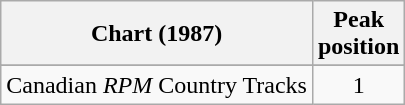<table class="wikitable sortable">
<tr>
<th align="left">Chart (1987)</th>
<th align="center">Peak<br>position</th>
</tr>
<tr>
</tr>
<tr>
</tr>
<tr>
</tr>
<tr>
<td align="left">Canadian <em>RPM</em> Country Tracks</td>
<td align="center">1</td>
</tr>
</table>
